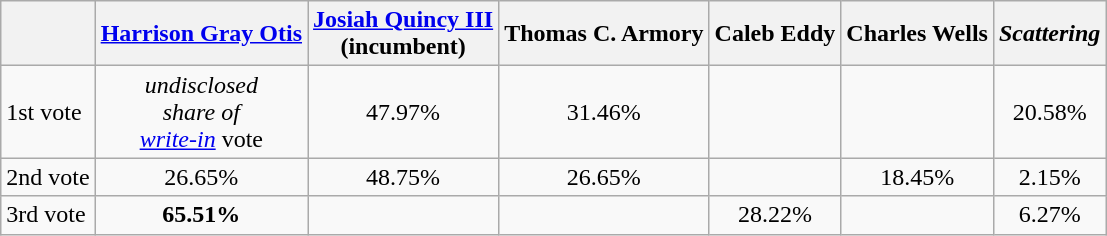<table class="wikitable">
<tr>
<th></th>
<th><a href='#'>Harrison Gray Otis</a></th>
<th><a href='#'>Josiah Quincy III</a><br>(incumbent)</th>
<th>Thomas C. Armory</th>
<th>Caleb Eddy</th>
<th>Charles Wells</th>
<th><em>Scattering</em></th>
</tr>
<tr>
<td>1st vote</td>
<td style=text-align:center><em>undisclosed<br>share of<br><a href='#'>write-in</a></em> vote</td>
<td style=text-align:center>47.97%</td>
<td style=text-align:center>31.46%</td>
<td></td>
<td></td>
<td style=text-align:center>20.58%</td>
</tr>
<tr>
<td>2nd vote</td>
<td style=text-align:center>26.65%</td>
<td style=text-align:center>48.75%</td>
<td style=text-align:center>26.65%</td>
<td></td>
<td style=text-align:center>18.45%</td>
<td style=text-align:center>2.15%</td>
</tr>
<tr>
<td>3rd vote</td>
<td style=text-align:center><strong>65.51%</strong></td>
<td></td>
<td></td>
<td style=text-align:center>28.22%</td>
<td></td>
<td style=text-align:center>6.27%</td>
</tr>
</table>
